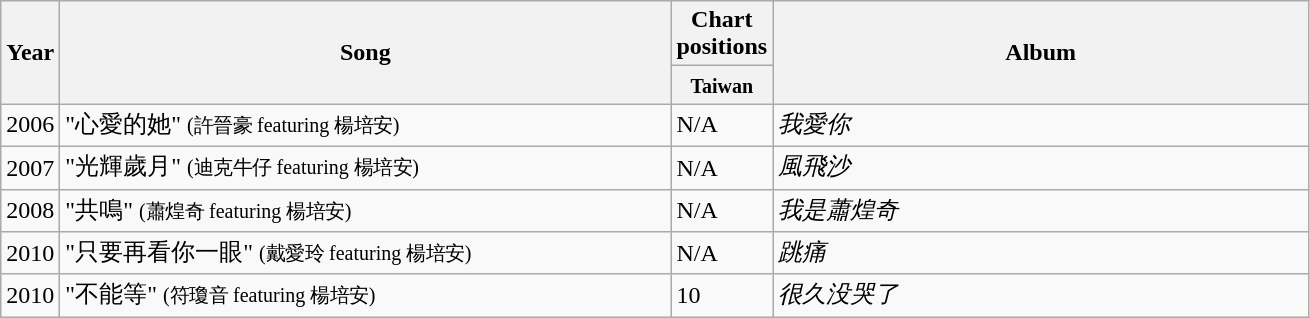<table class="wikitable">
<tr text-align:center;">
<th style="width:25px;" rowspan="2">Year</th>
<th style="width:400px;" rowspan="2">Song</th>
<th>Chart positions</th>
<th style="width:350px;" rowspan="2">Album</th>
</tr>
<tr>
<th style="width:30px;"><small>Taiwan</small></th>
</tr>
<tr>
<td>2006</td>
<td>"心愛的她" <small>(許晉豪 featuring 楊培安)</small></td>
<td>N/A</td>
<td><em>我愛你</em></td>
</tr>
<tr>
<td>2007</td>
<td>"光輝歲月" <small>(迪克牛仔 featuring 楊培安)</small></td>
<td>N/A</td>
<td><em>風飛沙</em></td>
</tr>
<tr>
<td>2008</td>
<td>"共鳴" <small>(蕭煌奇 featuring 楊培安)</small></td>
<td>N/A</td>
<td><em>我是蕭煌奇</em></td>
</tr>
<tr>
<td>2010</td>
<td>"只要再看你一眼" <small>(戴愛玲 featuring 楊培安)</small></td>
<td>N/A</td>
<td><em>跳痛</em></td>
</tr>
<tr>
<td>2010</td>
<td>"不能等" <small>(符瓊音 featuring 楊培安)</small></td>
<td>10</td>
<td><em>很久没哭了</em></td>
</tr>
</table>
